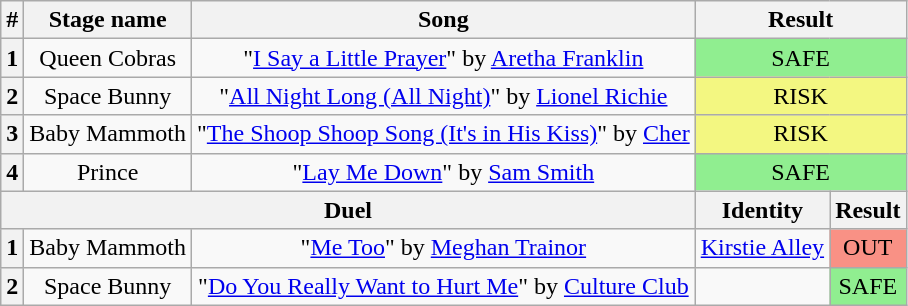<table class="wikitable plainrowheaders" style="text-align: center;">
<tr>
<th>#</th>
<th>Stage name</th>
<th>Song</th>
<th colspan="2">Result</th>
</tr>
<tr>
<th>1</th>
<td>Queen Cobras</td>
<td>"<a href='#'>I Say a Little Prayer</a>" by <a href='#'>Aretha Franklin</a></td>
<td colspan="2" bgcolor=lightgreen>SAFE</td>
</tr>
<tr>
<th>2</th>
<td>Space Bunny</td>
<td>"<a href='#'>All Night Long (All Night)</a>" by <a href='#'>Lionel Richie</a></td>
<td colspan="2" bgcolor="#F3F781">RISK</td>
</tr>
<tr>
<th>3</th>
<td>Baby Mammoth</td>
<td>"<a href='#'>The Shoop Shoop Song (It's in His Kiss)</a>" by <a href='#'>Cher</a></td>
<td colspan="2" bgcolor="#F3F781">RISK</td>
</tr>
<tr>
<th>4</th>
<td>Prince</td>
<td>"<a href='#'>Lay Me Down</a>" by <a href='#'>Sam Smith</a></td>
<td colspan="2" bgcolor=lightgreen>SAFE</td>
</tr>
<tr>
<th colspan="3">Duel</th>
<th>Identity</th>
<th>Result</th>
</tr>
<tr>
<th>1</th>
<td>Baby Mammoth</td>
<td>"<a href='#'>Me Too</a>" by <a href='#'>Meghan Trainor</a></td>
<td><a href='#'>Kirstie Alley</a></td>
<td bgcolor=#F99185>OUT</td>
</tr>
<tr>
<th>2</th>
<td>Space Bunny</td>
<td>"<a href='#'>Do You Really Want to Hurt Me</a>" by <a href='#'>Culture Club</a></td>
<td></td>
<td bgcolor=lightgreen>SAFE</td>
</tr>
</table>
